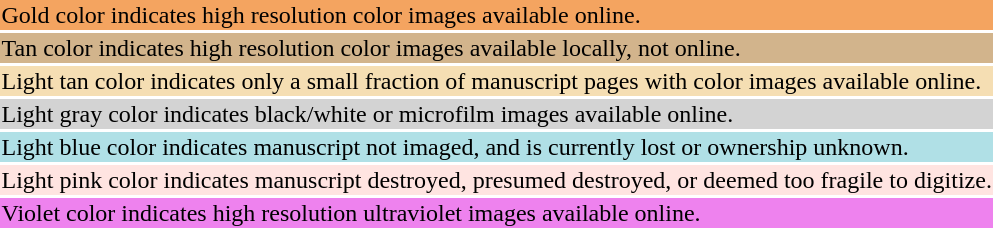<table style="background:transparent">
<tr>
<td bgcolor="sandybrown">Gold color indicates high resolution color images available online.</td>
</tr>
<tr>
<td bgcolor="tan">Tan color indicates high resolution color images available locally, not online.</td>
</tr>
<tr>
<td bgcolor="wheat">Light tan color indicates only a small fraction of manuscript pages with color images available online.</td>
</tr>
<tr>
<td bgcolor="lightgray">Light gray color indicates black/white or microfilm images available online.</td>
</tr>
<tr>
<td bgcolor="powderblue">Light blue color indicates manuscript not imaged, and is currently lost or ownership unknown.</td>
</tr>
<tr>
<td bgcolor="mistyrose">Light pink color indicates manuscript destroyed, presumed destroyed, or deemed too fragile to digitize.</td>
</tr>
<tr>
<td bgcolor="violet">Violet color indicates high resolution ultraviolet images available online.</td>
</tr>
</table>
